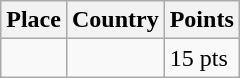<table class=wikitable>
<tr>
<th>Place</th>
<th>Country</th>
<th>Points</th>
</tr>
<tr>
<td align=center></td>
<td></td>
<td>15 pts</td>
</tr>
</table>
